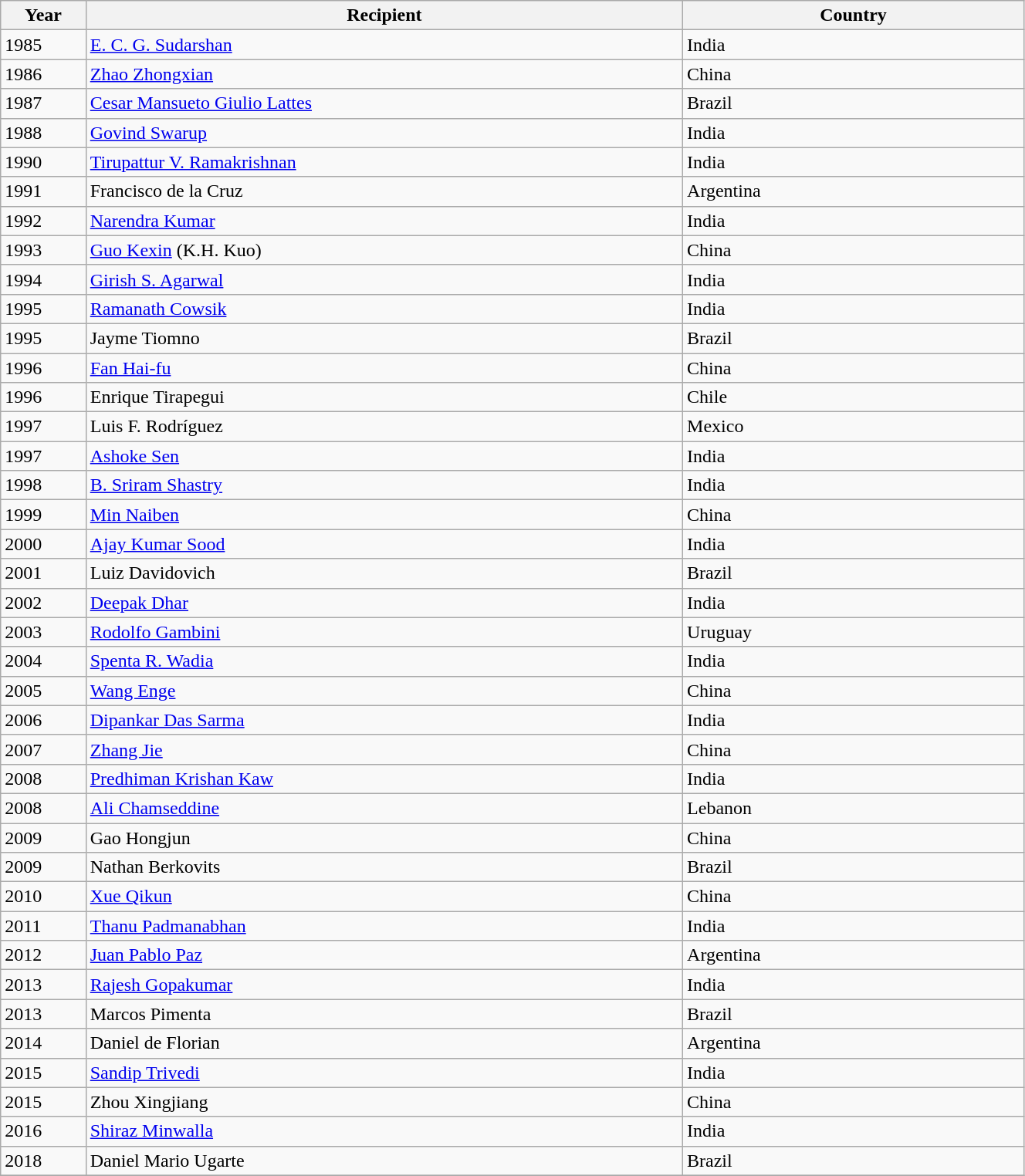<table class="wikitable plainrowheaders sortable" style="width:70%">
<tr>
<th scope="col" style="width:5%">Year</th>
<th scope="col" style="width:35%">Recipient</th>
<th scope="col" style="width:20%">Country</th>
</tr>
<tr>
<td>1985</td>
<td><a href='#'>E. C. G. Sudarshan</a></td>
<td>India</td>
</tr>
<tr>
<td>1986</td>
<td><a href='#'>Zhao Zhongxian</a></td>
<td>China</td>
</tr>
<tr>
<td>1987</td>
<td><a href='#'>Cesar Mansueto Giulio Lattes</a></td>
<td>Brazil</td>
</tr>
<tr>
<td>1988</td>
<td><a href='#'>Govind Swarup</a></td>
<td>India</td>
</tr>
<tr>
<td>1990</td>
<td><a href='#'>Tirupattur V. Ramakrishnan</a></td>
<td>India</td>
</tr>
<tr>
<td>1991</td>
<td>Francisco de la Cruz</td>
<td>Argentina</td>
</tr>
<tr>
<td>1992</td>
<td><a href='#'>Narendra Kumar</a></td>
<td>India</td>
</tr>
<tr>
<td>1993</td>
<td><a href='#'>Guo Kexin</a> (K.H. Kuo)</td>
<td>China</td>
</tr>
<tr>
<td>1994</td>
<td><a href='#'>Girish S. Agarwal</a></td>
<td>India</td>
</tr>
<tr>
<td>1995</td>
<td><a href='#'>Ramanath Cowsik</a></td>
<td>India</td>
</tr>
<tr>
<td>1995</td>
<td>Jayme Tiomno</td>
<td>Brazil</td>
</tr>
<tr>
<td>1996</td>
<td><a href='#'>Fan Hai-fu</a></td>
<td>China</td>
</tr>
<tr>
<td>1996</td>
<td>Enrique Tirapegui</td>
<td>Chile</td>
</tr>
<tr>
<td>1997</td>
<td>Luis F. Rodríguez</td>
<td>Mexico</td>
</tr>
<tr>
<td>1997</td>
<td><a href='#'>Ashoke Sen</a></td>
<td>India</td>
</tr>
<tr>
<td>1998</td>
<td><a href='#'>B. Sriram Shastry</a></td>
<td>India</td>
</tr>
<tr>
<td>1999</td>
<td><a href='#'>Min Naiben</a></td>
<td>China</td>
</tr>
<tr>
<td>2000</td>
<td><a href='#'>Ajay Kumar Sood</a></td>
<td>India</td>
</tr>
<tr>
<td>2001</td>
<td>Luiz Davidovich</td>
<td>Brazil</td>
</tr>
<tr>
<td>2002</td>
<td><a href='#'>Deepak Dhar</a></td>
<td>India</td>
</tr>
<tr>
<td>2003</td>
<td><a href='#'>Rodolfo Gambini</a></td>
<td>Uruguay</td>
</tr>
<tr>
<td>2004</td>
<td><a href='#'>Spenta R. Wadia</a></td>
<td>India</td>
</tr>
<tr>
<td>2005</td>
<td><a href='#'>Wang Enge</a></td>
<td>China</td>
</tr>
<tr>
<td>2006</td>
<td><a href='#'>Dipankar Das Sarma</a></td>
<td>India</td>
</tr>
<tr>
<td>2007</td>
<td><a href='#'>Zhang Jie</a></td>
<td>China</td>
</tr>
<tr>
<td>2008</td>
<td><a href='#'>Predhiman Krishan Kaw</a></td>
<td>India</td>
</tr>
<tr>
<td>2008</td>
<td><a href='#'>Ali Chamseddine</a></td>
<td>Lebanon</td>
</tr>
<tr>
<td>2009</td>
<td>Gao Hongjun</td>
<td>China</td>
</tr>
<tr>
<td>2009</td>
<td>Nathan Berkovits</td>
<td>Brazil</td>
</tr>
<tr>
<td>2010</td>
<td><a href='#'>Xue Qikun</a></td>
<td>China</td>
</tr>
<tr>
<td>2011</td>
<td><a href='#'>Thanu Padmanabhan</a></td>
<td>India</td>
</tr>
<tr>
<td>2012</td>
<td><a href='#'>Juan Pablo Paz</a></td>
<td>Argentina</td>
</tr>
<tr>
<td>2013</td>
<td><a href='#'>Rajesh Gopakumar</a></td>
<td>India</td>
</tr>
<tr>
<td>2013</td>
<td>Marcos Pimenta</td>
<td>Brazil</td>
</tr>
<tr>
<td>2014</td>
<td>Daniel de Florian</td>
<td>Argentina</td>
</tr>
<tr>
<td>2015</td>
<td><a href='#'>Sandip Trivedi</a></td>
<td>India</td>
</tr>
<tr>
<td>2015</td>
<td>Zhou Xingjiang</td>
<td>China</td>
</tr>
<tr>
<td>2016</td>
<td><a href='#'>Shiraz Minwalla</a></td>
<td>India</td>
</tr>
<tr>
<td>2018</td>
<td>Daniel Mario Ugarte</td>
<td>Brazil</td>
</tr>
<tr>
</tr>
</table>
